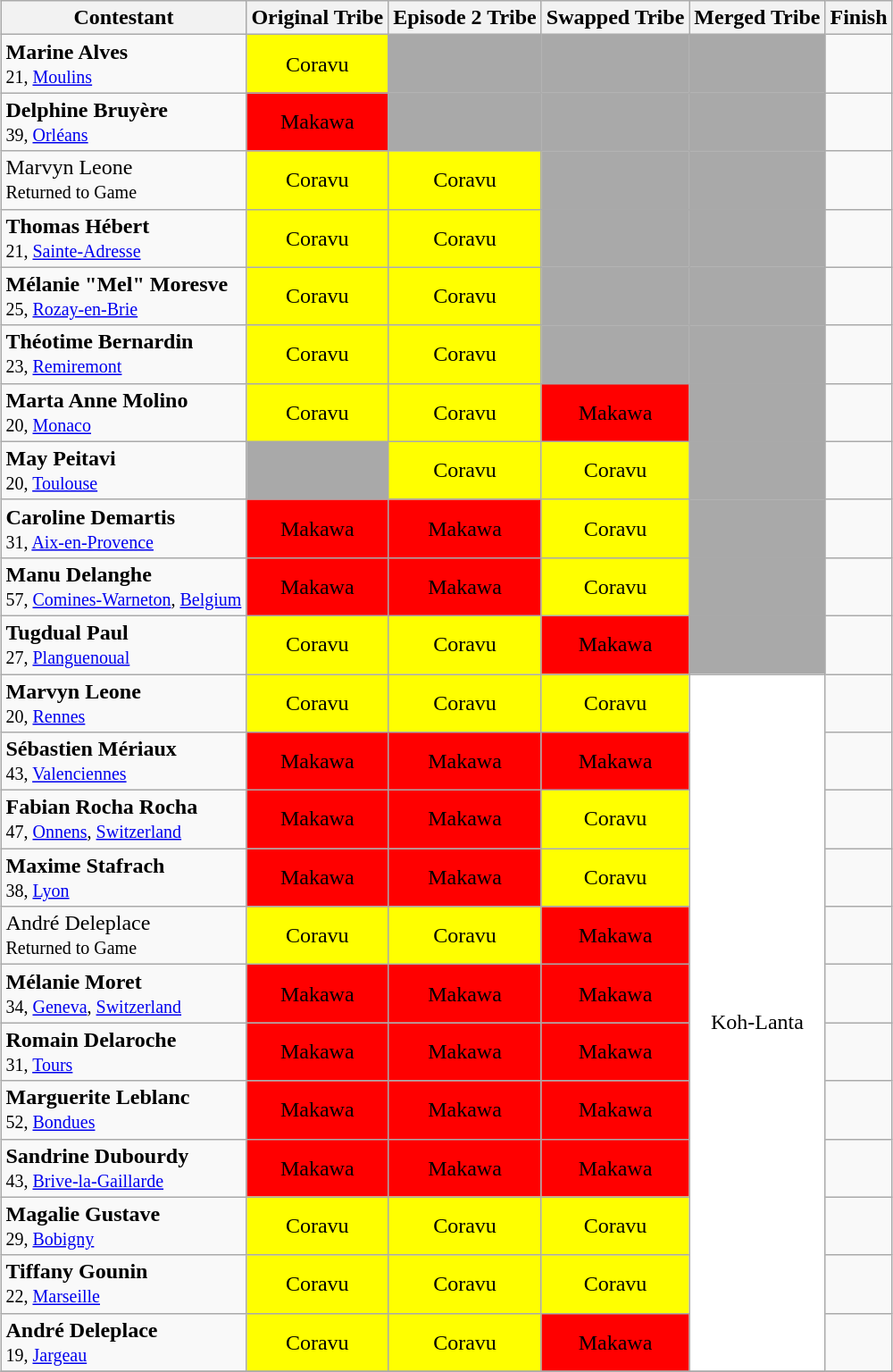<table class="wikitable" style="margin:auto; text-align:center">
<tr>
<th>Contestant</th>
<th>Original Tribe</th>
<th>Episode 2 Tribe</th>
<th>Swapped Tribe</th>
<th>Merged Tribe</th>
<th>Finish</th>
</tr>
<tr>
<td align="left"><strong>Marine Alves</strong><br><small>21, <a href='#'>Moulins</a></small></td>
<td bgcolor="yellow">Coravu</td>
<td bgcolor="darkgray"></td>
<td bgcolor="darkgray"></td>
<td bgcolor="darkgray"></td>
<td></td>
</tr>
<tr>
<td align="left"><strong>Delphine Bruyère</strong><br><small>39, <a href='#'>Orléans</a></small></td>
<td bgcolor="red">Makawa</td>
<td bgcolor="darkgray"></td>
<td bgcolor="darkgray"></td>
<td bgcolor="darkgray"></td>
<td></td>
</tr>
<tr>
<td align="left">Marvyn Leone<br><small>Returned to Game</small></td>
<td bgcolor="yellow">Coravu</td>
<td bgcolor="yellow">Coravu</td>
<td bgcolor="darkgray"></td>
<td bgcolor="darkgray"></td>
<td></td>
</tr>
<tr>
<td align="left"><strong>Thomas Hébert</strong><br><small>21, <a href='#'>Sainte-Adresse</a></small></td>
<td bgcolor="yellow">Coravu</td>
<td bgcolor="yellow">Coravu</td>
<td bgcolor="darkgray"></td>
<td bgcolor="darkgray"></td>
<td></td>
</tr>
<tr>
<td align="left"><strong>Mélanie "Mel" Moresve</strong><br><small>25, <a href='#'>Rozay-en-Brie</a></small></td>
<td bgcolor="yellow">Coravu</td>
<td bgcolor="yellow">Coravu</td>
<td bgcolor="darkgray"></td>
<td bgcolor="darkgray"></td>
<td></td>
</tr>
<tr>
<td align="left"><strong>Théotime Bernardin</strong><br><small>23, <a href='#'>Remiremont</a></small></td>
<td bgcolor="yellow">Coravu</td>
<td bgcolor="yellow">Coravu</td>
<td bgcolor="darkgray"></td>
<td bgcolor="darkgray"></td>
<td></td>
</tr>
<tr>
<td align="left"><strong>Marta Anne Molino</strong><br><small>20, <a href='#'>Monaco</a></small></td>
<td bgcolor="yellow">Coravu</td>
<td bgcolor="yellow">Coravu</td>
<td bgcolor="red">Makawa</td>
<td bgcolor="darkgray"></td>
<td></td>
</tr>
<tr>
<td align="left"><strong>May Peitavi</strong><br><small>20, <a href='#'>Toulouse</a></small></td>
<td bgcolor="darkgray"></td>
<td bgcolor="yellow">Coravu</td>
<td bgcolor="yellow">Coravu</td>
<td bgcolor="darkgray"></td>
<td></td>
</tr>
<tr>
<td align="left"><strong>Caroline Demartis</strong><br><small>31, <a href='#'>Aix-en-Provence</a></small></td>
<td bgcolor="red">Makawa</td>
<td bgcolor="red">Makawa</td>
<td bgcolor="yellow">Coravu</td>
<td bgcolor="darkgray"></td>
<td></td>
</tr>
<tr>
<td align="left"><strong>Manu Delanghe</strong><br><small>57, <a href='#'>Comines-Warneton</a>, <a href='#'>Belgium</a></small></td>
<td bgcolor="red">Makawa</td>
<td bgcolor="red">Makawa</td>
<td bgcolor="yellow">Coravu</td>
<td bgcolor="darkgray"></td>
<td></td>
</tr>
<tr>
<td align="left"><strong>Tugdual Paul</strong><br><small>27, <a href='#'>Planguenoual</a></small></td>
<td bgcolor="yellow">Coravu</td>
<td bgcolor="yellow">Coravu</td>
<td bgcolor="red">Makawa</td>
<td bgcolor="darkgray"></td>
<td></td>
</tr>
<tr>
<td align="left"><strong>Marvyn Leone</strong><br><small>20, <a href='#'>Rennes</a></small></td>
<td bgcolor="yellow">Coravu</td>
<td bgcolor="yellow">Coravu</td>
<td bgcolor="yellow">Coravu</td>
<td bgcolor="white" rowspan=12>Koh-Lanta</td>
<td></td>
</tr>
<tr>
<td align="left"><strong>Sébastien Mériaux</strong><br><small>43, <a href='#'>Valenciennes</a></small></td>
<td bgcolor="red">Makawa</td>
<td bgcolor="red">Makawa</td>
<td bgcolor="red">Makawa</td>
<td></td>
</tr>
<tr>
<td align="left"><strong>Fabian Rocha Rocha</strong><br><small>47, <a href='#'>Onnens</a>, <a href='#'>Switzerland</a></small></td>
<td bgcolor="red">Makawa</td>
<td bgcolor="red">Makawa</td>
<td bgcolor="yellow">Coravu</td>
<td></td>
</tr>
<tr>
<td align="left"><strong>Maxime Stafrach</strong><br><small>38, <a href='#'>Lyon</a></small></td>
<td bgcolor="red">Makawa</td>
<td bgcolor="red">Makawa</td>
<td bgcolor="yellow">Coravu</td>
<td></td>
</tr>
<tr>
<td align="left">André Deleplace<br><small>Returned to Game</small></td>
<td bgcolor="yellow">Coravu</td>
<td bgcolor="yellow">Coravu</td>
<td bgcolor="red">Makawa</td>
<td></td>
</tr>
<tr>
<td align="left"><strong>Mélanie Moret</strong><br><small>34, <a href='#'>Geneva</a>, <a href='#'>Switzerland</a></small></td>
<td bgcolor="red">Makawa</td>
<td bgcolor="red">Makawa</td>
<td bgcolor="red">Makawa</td>
<td></td>
</tr>
<tr>
<td align="left"><strong>Romain Delaroche</strong><br><small>31, <a href='#'>Tours</a></small></td>
<td bgcolor="red">Makawa</td>
<td bgcolor="red">Makawa</td>
<td bgcolor="red">Makawa</td>
<td></td>
</tr>
<tr>
<td align="left"><strong>Marguerite Leblanc</strong><br><small>52, <a href='#'>Bondues</a></small></td>
<td bgcolor="red">Makawa</td>
<td bgcolor="red">Makawa</td>
<td bgcolor="red">Makawa</td>
<td></td>
</tr>
<tr>
<td align="left"><strong>Sandrine Dubourdy</strong><br><small>43, <a href='#'>Brive-la-Gaillarde</a></small></td>
<td bgcolor="red">Makawa</td>
<td bgcolor="red">Makawa</td>
<td bgcolor="red">Makawa</td>
<td></td>
</tr>
<tr>
<td align="left"><strong>Magalie Gustave</strong><br><small>29, <a href='#'>Bobigny</a></small></td>
<td bgcolor="yellow">Coravu</td>
<td bgcolor="yellow">Coravu</td>
<td bgcolor="yellow">Coravu</td>
<td></td>
</tr>
<tr>
<td align="left"><strong>Tiffany Gounin</strong><br><small>22, <a href='#'>Marseille</a></small></td>
<td bgcolor="yellow">Coravu</td>
<td bgcolor="yellow">Coravu</td>
<td bgcolor="yellow">Coravu</td>
<td></td>
</tr>
<tr>
<td align="left"><strong>André Deleplace</strong><br><small>19, <a href='#'>Jargeau</a></small></td>
<td bgcolor="yellow">Coravu</td>
<td bgcolor="yellow">Coravu</td>
<td bgcolor="red">Makawa</td>
<td></td>
</tr>
<tr>
</tr>
</table>
